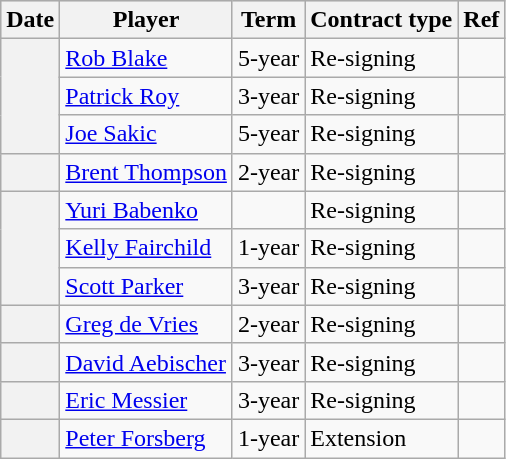<table class="wikitable plainrowheaders">
<tr style="background:#ddd; text-align:center;">
<th>Date</th>
<th>Player</th>
<th>Term</th>
<th>Contract type</th>
<th>Ref</th>
</tr>
<tr>
<th scope="row" rowspan=3></th>
<td><a href='#'>Rob Blake</a></td>
<td>5-year</td>
<td>Re-signing</td>
<td></td>
</tr>
<tr>
<td><a href='#'>Patrick Roy</a></td>
<td>3-year</td>
<td>Re-signing</td>
<td></td>
</tr>
<tr>
<td><a href='#'>Joe Sakic</a></td>
<td>5-year</td>
<td>Re-signing</td>
<td></td>
</tr>
<tr>
<th scope="row"></th>
<td><a href='#'>Brent Thompson</a></td>
<td>2-year</td>
<td>Re-signing</td>
<td></td>
</tr>
<tr>
<th scope="row" rowspan=3></th>
<td><a href='#'>Yuri Babenko</a></td>
<td></td>
<td>Re-signing</td>
<td></td>
</tr>
<tr>
<td><a href='#'>Kelly Fairchild</a></td>
<td>1-year</td>
<td>Re-signing</td>
<td></td>
</tr>
<tr>
<td><a href='#'>Scott Parker</a></td>
<td>3-year</td>
<td>Re-signing</td>
<td></td>
</tr>
<tr>
<th scope="row"></th>
<td><a href='#'>Greg de Vries</a></td>
<td>2-year</td>
<td>Re-signing</td>
<td></td>
</tr>
<tr>
<th scope="row"></th>
<td><a href='#'>David Aebischer</a></td>
<td>3-year</td>
<td>Re-signing</td>
<td></td>
</tr>
<tr>
<th scope="row"></th>
<td><a href='#'>Eric Messier</a></td>
<td>3-year</td>
<td>Re-signing</td>
<td></td>
</tr>
<tr>
<th scope="row"></th>
<td><a href='#'>Peter Forsberg</a></td>
<td>1-year</td>
<td>Extension</td>
<td></td>
</tr>
</table>
